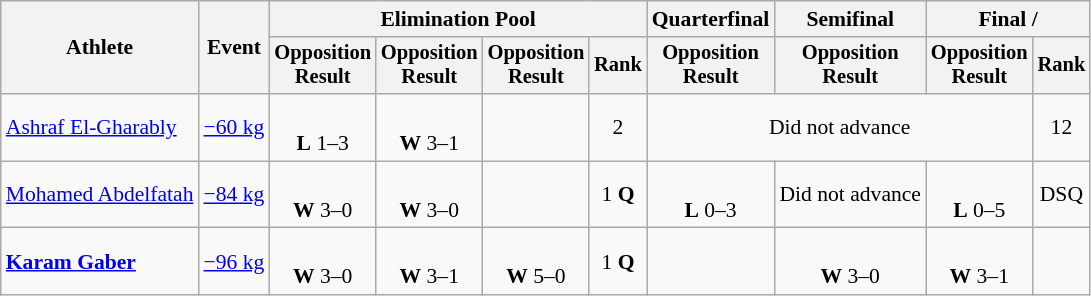<table class="wikitable" style="font-size:90%">
<tr>
<th rowspan="2">Athlete</th>
<th rowspan="2">Event</th>
<th colspan=4>Elimination Pool</th>
<th>Quarterfinal</th>
<th>Semifinal</th>
<th colspan=2>Final / </th>
</tr>
<tr style="font-size: 95%">
<th>Opposition<br>Result</th>
<th>Opposition<br>Result</th>
<th>Opposition<br>Result</th>
<th>Rank</th>
<th>Opposition<br>Result</th>
<th>Opposition<br>Result</th>
<th>Opposition<br>Result</th>
<th>Rank</th>
</tr>
<tr align=center>
<td align=left><a href='#'>Ashraf El-Gharably</a></td>
<td align=left><a href='#'>−60 kg</a></td>
<td><br><strong>L</strong> 1–3 <sup></sup></td>
<td><br><strong>W</strong> 3–1 <sup></sup></td>
<td></td>
<td>2</td>
<td colspan=3>Did not advance</td>
<td>12</td>
</tr>
<tr align=center>
<td align=left><a href='#'>Mohamed Abdelfatah</a></td>
<td align=left><a href='#'>−84 kg</a></td>
<td><br><strong>W</strong> 3–0 <sup></sup></td>
<td><br><strong>W</strong> 3–0 <sup></sup></td>
<td></td>
<td>1 <strong>Q</strong></td>
<td><br><strong>L</strong> 0–3 <sup></sup></td>
<td>Did not advance</td>
<td><br><strong>L</strong> 0–5 <sup></sup></td>
<td>DSQ</td>
</tr>
<tr align=center>
<td align=left><strong><a href='#'>Karam Gaber</a></strong></td>
<td align=left><a href='#'>−96 kg</a></td>
<td><br><strong>W</strong> 3–0 <sup></sup></td>
<td><br><strong>W</strong> 3–1 <sup></sup></td>
<td><br><strong>W</strong> 5–0 <sup></sup></td>
<td>1 <strong>Q</strong></td>
<td></td>
<td><br><strong>W</strong> 3–0 <sup></sup></td>
<td><br><strong>W</strong> 3–1 <sup></sup></td>
<td></td>
</tr>
</table>
